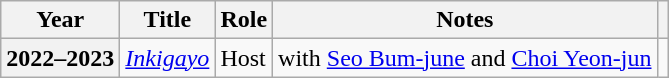<table class="wikitable plainrowheaders">
<tr>
<th scope="col">Year</th>
<th scope="col">Title</th>
<th scope="col">Role</th>
<th scope="col">Notes</th>
<th scope="col" class="unsortable"></th>
</tr>
<tr>
<th scope="row">2022–2023</th>
<td><em><a href='#'>Inkigayo</a></em></td>
<td>Host</td>
<td>with <a href='#'>Seo Bum-june</a> and <a href='#'>Choi Yeon-jun</a></td>
<td style="text-align:center"></td>
</tr>
</table>
